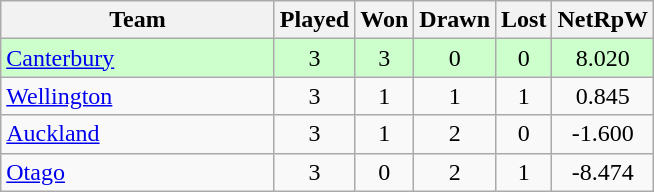<table class="wikitable" style="text-align:center;">
<tr>
<th width=175>Team</th>
<th style="width:30px;" abbr="Played">Played</th>
<th style="width:30px;" abbr="Won">Won</th>
<th style="width:30px;" abbr="Drawn">Drawn</th>
<th style="width:30px;" abbr="Lost">Lost</th>
<th style="width:30px;" abbr="NetRpW">NetRpW</th>
</tr>
<tr style="background:#cfc">
<td style="text-align:left;"><a href='#'>Canterbury</a></td>
<td>3</td>
<td>3</td>
<td>0</td>
<td>0</td>
<td>8.020</td>
</tr>
<tr>
<td style="text-align:left;"><a href='#'>Wellington</a></td>
<td>3</td>
<td>1</td>
<td>1</td>
<td>1</td>
<td>0.845</td>
</tr>
<tr>
<td style="text-align:left;"><a href='#'>Auckland</a></td>
<td>3</td>
<td>1</td>
<td>2</td>
<td>0</td>
<td>-1.600</td>
</tr>
<tr>
<td style="text-align:left;"><a href='#'>Otago</a></td>
<td>3</td>
<td>0</td>
<td>2</td>
<td>1</td>
<td>-8.474</td>
</tr>
</table>
